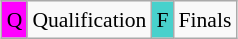<table class="wikitable" style="margin:0.5em auto; font-size:90%; line-height:1.25em;">
<tr>
<td bgcolor="#FF00FF" align=center>Q</td>
<td>Qualification</td>
<td bgcolor="#48D1CC" align=center>F</td>
<td>Finals</td>
</tr>
</table>
